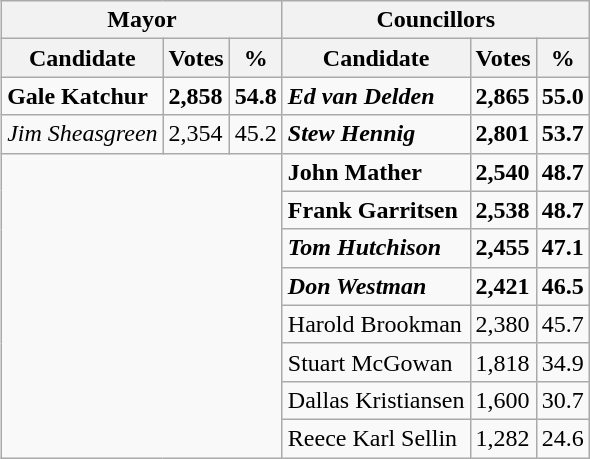<table class="wikitable collapsible collapsed" align="right">
<tr>
<th colspan=3>Mayor</th>
<th colspan=3>Councillors</th>
</tr>
<tr>
<th>Candidate</th>
<th>Votes</th>
<th>%</th>
<th>Candidate</th>
<th>Votes</th>
<th>%</th>
</tr>
<tr>
<td><strong>Gale Katchur</strong></td>
<td><strong>2,858</strong></td>
<td><strong>54.8</strong></td>
<td><strong><em>Ed van Delden</em></strong></td>
<td><strong>2,865</strong></td>
<td><strong>55.0</strong></td>
</tr>
<tr>
<td><em>Jim Sheasgreen</em></td>
<td>2,354</td>
<td>45.2</td>
<td><strong><em>Stew Hennig</em></strong></td>
<td><strong>2,801</strong></td>
<td><strong>53.7</strong></td>
</tr>
<tr>
<td rowspan=8 colspan=3></td>
<td><strong>John Mather</strong></td>
<td><strong>2,540</strong></td>
<td><strong>48.7</strong></td>
</tr>
<tr>
<td><strong>Frank Garritsen</strong></td>
<td><strong>2,538</strong></td>
<td><strong>48.7</strong></td>
</tr>
<tr>
<td><strong><em>Tom Hutchison</em></strong></td>
<td><strong>2,455</strong></td>
<td><strong>47.1</strong></td>
</tr>
<tr>
<td><strong><em>Don Westman</em></strong></td>
<td><strong>2,421</strong></td>
<td><strong>46.5</strong></td>
</tr>
<tr>
<td>Harold Brookman</td>
<td>2,380</td>
<td>45.7</td>
</tr>
<tr>
<td>Stuart McGowan</td>
<td>1,818</td>
<td>34.9</td>
</tr>
<tr>
<td>Dallas Kristiansen</td>
<td>1,600</td>
<td>30.7</td>
</tr>
<tr>
<td>Reece Karl Sellin</td>
<td>1,282</td>
<td>24.6</td>
</tr>
</table>
